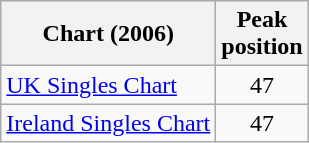<table class="wikitable">
<tr>
<th>Chart (2006)</th>
<th>Peak<br>position</th>
</tr>
<tr>
<td><a href='#'>UK Singles Chart</a></td>
<td align="center">47</td>
</tr>
<tr>
<td><a href='#'>Ireland Singles Chart</a></td>
<td align="center">47</td>
</tr>
</table>
